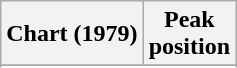<table class="wikitable sortable plainrowheaders" style="text-align:center">
<tr>
<th scope="col">Chart (1979)</th>
<th scope="col">Peak<br> position</th>
</tr>
<tr>
</tr>
<tr>
</tr>
</table>
